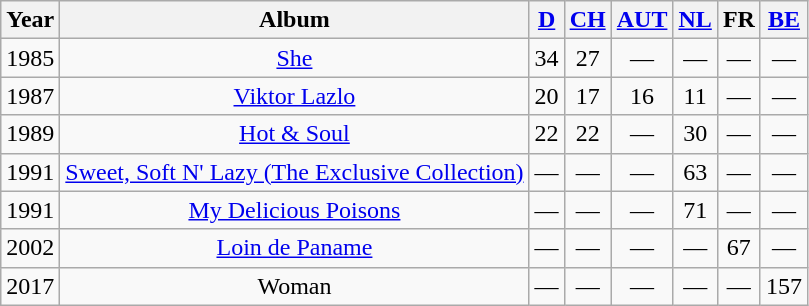<table class="wikitable plainrowheaders" style="text-align:center;" border="1">
<tr>
<th>Year</th>
<th>Album</th>
<th><a href='#'>D</a></th>
<th><a href='#'>CH</a></th>
<th><a href='#'>AUT</a></th>
<th><a href='#'>NL</a></th>
<th>FR</th>
<th><a href='#'>BE</a></th>
</tr>
<tr>
<td>1985</td>
<td><a href='#'>She</a></td>
<td>34</td>
<td>27</td>
<td>—</td>
<td>—</td>
<td>—</td>
<td>—</td>
</tr>
<tr>
<td>1987</td>
<td><a href='#'>Viktor Lazlo</a></td>
<td>20</td>
<td>17</td>
<td>16</td>
<td>11</td>
<td>—</td>
<td>—</td>
</tr>
<tr>
<td>1989</td>
<td><a href='#'>Hot & Soul</a></td>
<td>22</td>
<td>22</td>
<td>—</td>
<td>30</td>
<td>—</td>
<td>—</td>
</tr>
<tr>
<td>1991</td>
<td><a href='#'>Sweet, Soft N' Lazy (The Exclusive Collection)</a></td>
<td>—</td>
<td>—</td>
<td>—</td>
<td>63</td>
<td>—</td>
<td>—</td>
</tr>
<tr>
<td>1991</td>
<td><a href='#'>My Delicious Poisons</a></td>
<td>—</td>
<td>—</td>
<td>—</td>
<td>71</td>
<td>—</td>
<td>—</td>
</tr>
<tr>
<td>2002</td>
<td><a href='#'>Loin de Paname</a></td>
<td>—</td>
<td>—</td>
<td>—</td>
<td>—</td>
<td>67</td>
<td>—</td>
</tr>
<tr>
<td>2017</td>
<td>Woman</td>
<td>—</td>
<td>—</td>
<td>—</td>
<td>—</td>
<td>—</td>
<td>157</td>
</tr>
</table>
